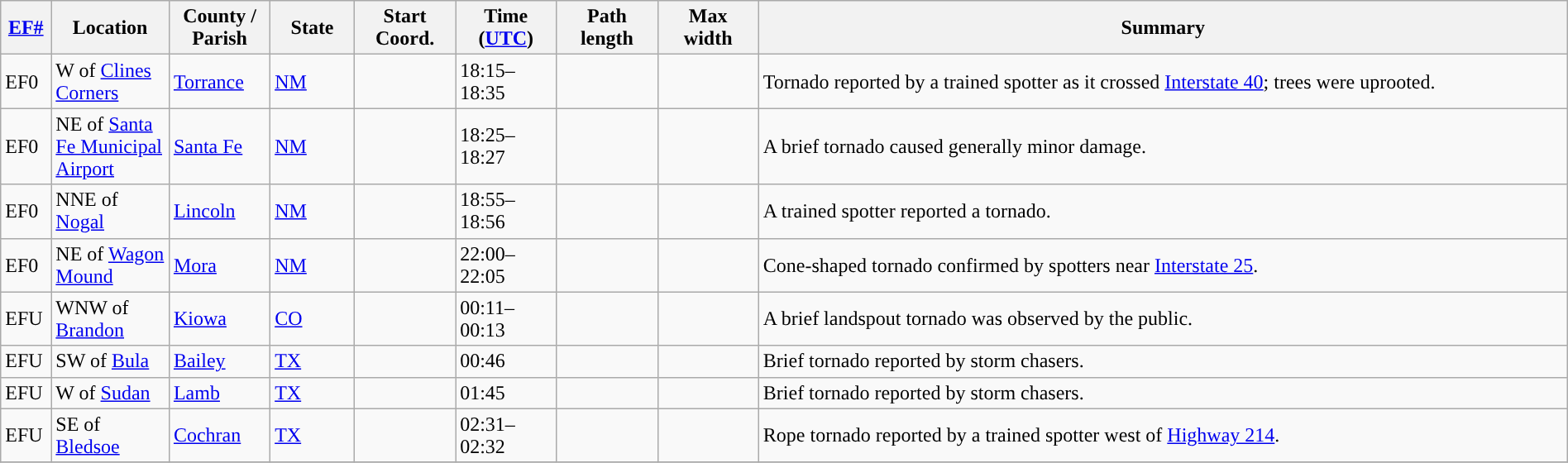<table class="wikitable sortable" style="width:100%;">
<tr>
<th scope="col"  style="width:3%; text-align:center;"><a href='#'>EF#</a></th>
<th scope="col"  style="width:7%; text-align:center;" class="unsortable">Location</th>
<th scope="col"  style="width:6%; text-align:center;" class="unsortable">County / Parish</th>
<th scope="col"  style="width:5%; text-align:center;">State</th>
<th scope="col"  style="width:6%; text-align:center;">Start Coord.</th>
<th scope="col"  style="width:6%; text-align:center;">Time (<a href='#'>UTC</a>)</th>
<th scope="col"  style="width:6%; text-align:center;">Path length</th>
<th scope="col"  style="width:6%; text-align:center;">Max width</th>
<th scope="col" class="unsortable" style="width:48%; text-align:center;">Summary</th>
</tr>
<tr>
<td>EF0</td>
<td>W of <a href='#'>Clines Corners</a></td>
<td><a href='#'>Torrance</a></td>
<td><a href='#'>NM</a></td>
<td></td>
<td>18:15–18:35</td>
<td></td>
<td></td>
<td>Tornado reported by a trained spotter as it crossed <a href='#'>Interstate 40</a>; trees were uprooted.</td>
</tr>
<tr>
<td>EF0</td>
<td>NE of <a href='#'>Santa Fe Municipal Airport</a></td>
<td><a href='#'>Santa Fe</a></td>
<td><a href='#'>NM</a></td>
<td></td>
<td>18:25–18:27</td>
<td></td>
<td></td>
<td>A brief tornado caused generally minor damage.</td>
</tr>
<tr>
<td>EF0</td>
<td>NNE of <a href='#'>Nogal</a></td>
<td><a href='#'>Lincoln</a></td>
<td><a href='#'>NM</a></td>
<td></td>
<td>18:55–18:56</td>
<td></td>
<td></td>
<td>A trained spotter reported a tornado.</td>
</tr>
<tr>
<td>EF0</td>
<td>NE of <a href='#'>Wagon Mound</a></td>
<td><a href='#'>Mora</a></td>
<td><a href='#'>NM</a></td>
<td></td>
<td>22:00–22:05</td>
<td></td>
<td></td>
<td>Cone-shaped tornado confirmed by spotters near <a href='#'>Interstate 25</a>.</td>
</tr>
<tr>
<td>EFU</td>
<td>WNW of <a href='#'>Brandon</a></td>
<td><a href='#'>Kiowa</a></td>
<td><a href='#'>CO</a></td>
<td></td>
<td>00:11–00:13</td>
<td></td>
<td></td>
<td>A brief landspout tornado was observed by the public.</td>
</tr>
<tr>
<td>EFU</td>
<td>SW of <a href='#'>Bula</a></td>
<td><a href='#'>Bailey</a></td>
<td><a href='#'>TX</a></td>
<td></td>
<td>00:46</td>
<td></td>
<td></td>
<td>Brief tornado reported by storm chasers.</td>
</tr>
<tr>
<td>EFU</td>
<td>W of <a href='#'>Sudan</a></td>
<td><a href='#'>Lamb</a></td>
<td><a href='#'>TX</a></td>
<td></td>
<td>01:45</td>
<td></td>
<td></td>
<td>Brief tornado reported by storm chasers.</td>
</tr>
<tr>
<td>EFU</td>
<td>SE of <a href='#'>Bledsoe</a></td>
<td><a href='#'>Cochran</a></td>
<td><a href='#'>TX</a></td>
<td></td>
<td>02:31–02:32</td>
<td></td>
<td></td>
<td>Rope tornado reported by a trained spotter west of <a href='#'>Highway 214</a>.</td>
</tr>
<tr>
</tr>
</table>
